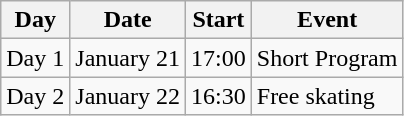<table class="wikitable">
<tr>
<th>Day</th>
<th>Date</th>
<th>Start</th>
<th>Event</th>
</tr>
<tr>
<td rowspan="1">Day 1</td>
<td rowspan="1">January 21</td>
<td>17:00</td>
<td>Short Program</td>
</tr>
<tr>
<td rowspan="1">Day 2</td>
<td rowspan="1">January 22</td>
<td>16:30</td>
<td>Free skating</td>
</tr>
</table>
